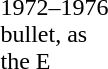<table width="80">
<tr>
<td></td>
</tr>
<tr>
<td colspan="2"><div>1972–1976 bullet, as the E</div></td>
</tr>
</table>
